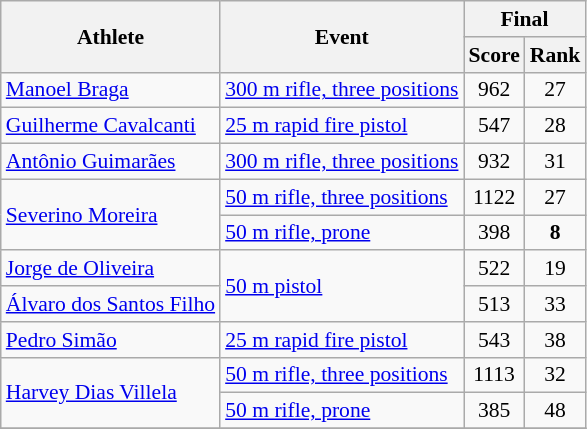<table class="wikitable" style="font-size:90%">
<tr>
<th rowspan="2">Athlete</th>
<th rowspan="2">Event</th>
<th colspan="2">Final</th>
</tr>
<tr>
<th>Score</th>
<th>Rank</th>
</tr>
<tr>
<td rowspan=1><a href='#'>Manoel Braga</a></td>
<td rowspan=1><a href='#'>300 m rifle, three positions</a></td>
<td align="center">962</td>
<td align="center">27</td>
</tr>
<tr>
<td rowspan=1><a href='#'>Guilherme Cavalcanti</a></td>
<td rowspan=1><a href='#'>25 m rapid fire pistol</a></td>
<td align="center">547</td>
<td align="center">28</td>
</tr>
<tr>
<td rowspan=1><a href='#'>Antônio Guimarães</a></td>
<td rowspan=1><a href='#'>300 m rifle, three positions</a></td>
<td align="center">932</td>
<td align="center">31</td>
</tr>
<tr>
<td rowspan=2><a href='#'>Severino Moreira</a></td>
<td rowspan=1><a href='#'>50 m rifle, three positions</a></td>
<td align="center">1122</td>
<td align="center">27</td>
</tr>
<tr>
<td rowspan=1><a href='#'>50 m rifle, prone</a></td>
<td align="center">398</td>
<td align="center"><strong>8</strong></td>
</tr>
<tr>
<td rowspan=1><a href='#'>Jorge de Oliveira</a></td>
<td rowspan=2><a href='#'>50 m pistol</a></td>
<td align="center">522</td>
<td align="center">19</td>
</tr>
<tr>
<td rowspan=1><a href='#'>Álvaro dos Santos Filho</a></td>
<td align="center">513</td>
<td align="center">33</td>
</tr>
<tr>
<td rowspan=1><a href='#'>Pedro Simão</a></td>
<td rowspan=1><a href='#'>25 m rapid fire pistol</a></td>
<td align="center">543</td>
<td align="center">38</td>
</tr>
<tr>
<td rowspan=2><a href='#'>Harvey Dias Villela</a></td>
<td rowspan=1><a href='#'>50 m rifle, three positions</a></td>
<td align="center">1113</td>
<td align="center">32</td>
</tr>
<tr>
<td rowspan=1><a href='#'>50 m rifle, prone</a></td>
<td align="center">385</td>
<td align="center">48</td>
</tr>
<tr>
</tr>
</table>
